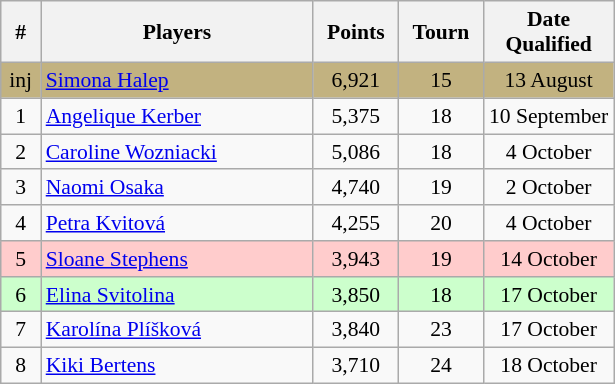<table class="sortable wikitable"  style="float:right; text-align:center; font-size:90%; text:justify; margin-left:10px; margin-bottom:10px;">
<tr>
<th width=20>#</th>
<th width=175>Players</th>
<th width=50>Points</th>
<th width=50>Tourn</th>
<th width=80>Date Qualified</th>
</tr>
<tr style="background:#C2B280;">
<td>inj</td>
<td align=left> <a href='#'>Simona Halep</a></td>
<td>6,921</td>
<td>15</td>
<td>13 August</td>
</tr>
<tr>
<td>1</td>
<td align=left> <a href='#'>Angelique Kerber</a></td>
<td>5,375</td>
<td>18</td>
<td>10 September</td>
</tr>
<tr>
<td>2</td>
<td align=left> <a href='#'>Caroline Wozniacki</a></td>
<td>5,086</td>
<td>18</td>
<td>4 October</td>
</tr>
<tr>
<td>3</td>
<td align=left> <a href='#'>Naomi Osaka</a></td>
<td>4,740</td>
<td>19</td>
<td>2 October</td>
</tr>
<tr>
<td>4</td>
<td align=left> <a href='#'>Petra Kvitová</a></td>
<td>4,255</td>
<td>20</td>
<td>4 October</td>
</tr>
<tr style="background:#fcc;">
<td>5</td>
<td align=left> <a href='#'>Sloane Stephens</a></td>
<td>3,943</td>
<td>19</td>
<td>14 October</td>
</tr>
<tr style="background:#cfc;">
<td>6</td>
<td align=left> <a href='#'>Elina Svitolina</a></td>
<td>3,850</td>
<td>18</td>
<td>17 October</td>
</tr>
<tr>
<td>7</td>
<td align=left> <a href='#'>Karolína Plíšková</a></td>
<td>3,840</td>
<td>23</td>
<td>17 October</td>
</tr>
<tr>
<td>8</td>
<td align=left> <a href='#'>Kiki Bertens</a></td>
<td>3,710</td>
<td>24</td>
<td>18 October</td>
</tr>
</table>
